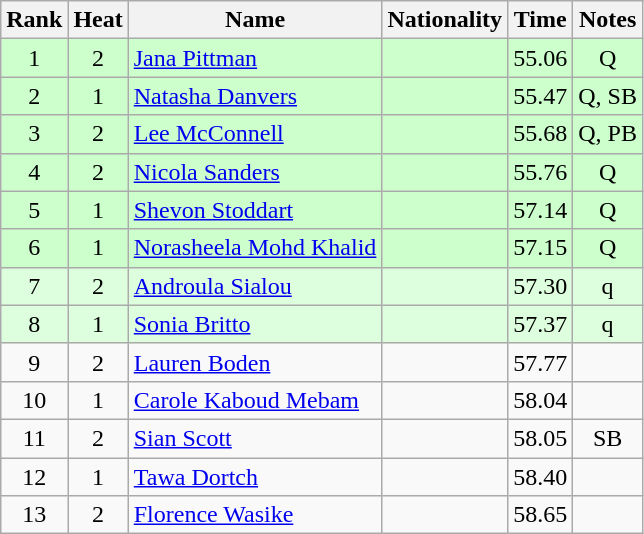<table class="wikitable sortable" style="text-align:center">
<tr>
<th>Rank</th>
<th>Heat</th>
<th>Name</th>
<th>Nationality</th>
<th>Time</th>
<th>Notes</th>
</tr>
<tr bgcolor=ccffcc>
<td>1</td>
<td>2</td>
<td align=left><a href='#'>Jana Pittman</a></td>
<td align=left></td>
<td>55.06</td>
<td>Q</td>
</tr>
<tr bgcolor=ccffcc>
<td>2</td>
<td>1</td>
<td align=left><a href='#'>Natasha Danvers</a></td>
<td align=left></td>
<td>55.47</td>
<td>Q, SB</td>
</tr>
<tr bgcolor=ccffcc>
<td>3</td>
<td>2</td>
<td align=left><a href='#'>Lee McConnell</a></td>
<td align=left></td>
<td>55.68</td>
<td>Q, PB</td>
</tr>
<tr bgcolor=ccffcc>
<td>4</td>
<td>2</td>
<td align=left><a href='#'>Nicola Sanders</a></td>
<td align=left></td>
<td>55.76</td>
<td>Q</td>
</tr>
<tr bgcolor=ccffcc>
<td>5</td>
<td>1</td>
<td align=left><a href='#'>Shevon Stoddart</a></td>
<td align=left></td>
<td>57.14</td>
<td>Q</td>
</tr>
<tr bgcolor=ccffcc>
<td>6</td>
<td>1</td>
<td align=left><a href='#'>Norasheela Mohd Khalid</a></td>
<td align=left></td>
<td>57.15</td>
<td>Q</td>
</tr>
<tr bgcolor=ddffdd>
<td>7</td>
<td>2</td>
<td align=left><a href='#'>Androula Sialou</a></td>
<td align=left></td>
<td>57.30</td>
<td>q</td>
</tr>
<tr bgcolor=ddffdd>
<td>8</td>
<td>1</td>
<td align=left><a href='#'>Sonia Britto</a></td>
<td align=left></td>
<td>57.37</td>
<td>q</td>
</tr>
<tr>
<td>9</td>
<td>2</td>
<td align=left><a href='#'>Lauren Boden</a></td>
<td align=left></td>
<td>57.77</td>
<td></td>
</tr>
<tr>
<td>10</td>
<td>1</td>
<td align=left><a href='#'>Carole Kaboud Mebam</a></td>
<td align=left></td>
<td>58.04</td>
<td></td>
</tr>
<tr>
<td>11</td>
<td>2</td>
<td align=left><a href='#'>Sian Scott</a></td>
<td align=left></td>
<td>58.05</td>
<td>SB</td>
</tr>
<tr>
<td>12</td>
<td>1</td>
<td align=left><a href='#'>Tawa Dortch</a></td>
<td align=left></td>
<td>58.40</td>
<td></td>
</tr>
<tr>
<td>13</td>
<td>2</td>
<td align=left><a href='#'>Florence Wasike</a></td>
<td align=left></td>
<td>58.65</td>
<td></td>
</tr>
</table>
